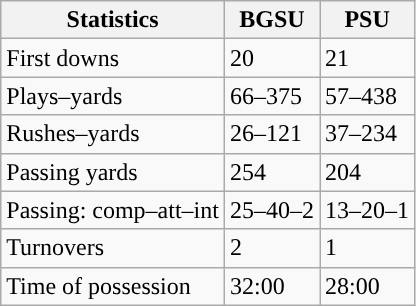<table class="wikitable" style="float:left">
<tr>
<th>Statistics</th>
<th>BGSU</th>
<th>PSU</th>
</tr>
<tr>
<td>First downs</td>
<td>20</td>
<td>21</td>
</tr>
<tr>
<td>Plays–yards</td>
<td>66–375</td>
<td>57–438</td>
</tr>
<tr>
<td>Rushes–yards</td>
<td>26–121</td>
<td>37–234</td>
</tr>
<tr>
<td>Passing yards</td>
<td>254</td>
<td>204</td>
</tr>
<tr>
<td>Passing: comp–att–int</td>
<td>25–40–2</td>
<td>13–20–1</td>
</tr>
<tr>
<td>Turnovers</td>
<td>2</td>
<td>1</td>
</tr>
<tr>
<td>Time of possession</td>
<td>32:00</td>
<td>28:00</td>
</tr>
</table>
